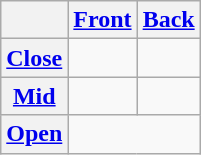<table class="wikitable" style="text-align:center">
<tr>
<th></th>
<th><a href='#'>Front</a></th>
<th><a href='#'>Back</a></th>
</tr>
<tr>
<th><a href='#'>Close</a></th>
<td></td>
<td></td>
</tr>
<tr>
<th><a href='#'>Mid</a></th>
<td></td>
<td></td>
</tr>
<tr>
<th><a href='#'>Open</a></th>
<td colspan=2></td>
</tr>
</table>
